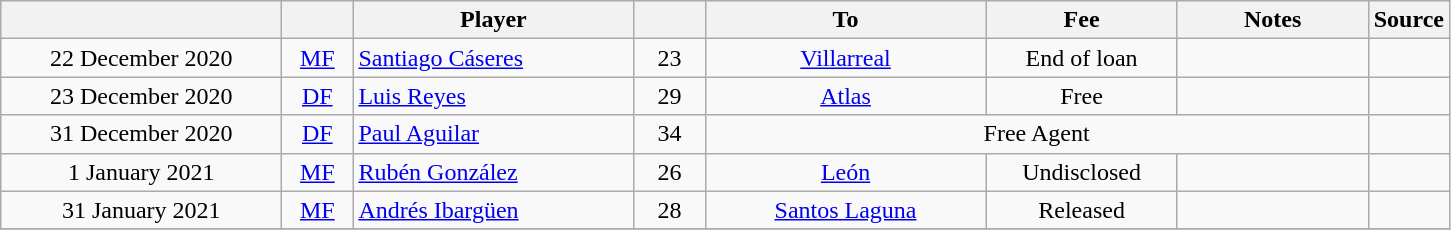<table class="wikitable sortable">
<tr>
<th style="width:180px;"><br></th>
<th style=width:40px;"></th>
<th style="width:180px;">Player</th>
<th style="width:40px;"></th>
<th style="width:180px;">To</th>
<th class="unsortable" style="width:120px;">Fee</th>
<th class="unsortable" style="width:120px;">Notes</th>
<th style="width:20px;">Source</th>
</tr>
<tr>
<td align="center">22 December 2020</td>
<td align="center"><a href='#'>MF</a></td>
<td> <a href='#'>Santiago Cáseres</a></td>
<td align="center">23</td>
<td align="center"> <a href='#'>Villarreal</a></td>
<td align="center">End of loan</td>
<td align="center"></td>
<td align="center"></td>
</tr>
<tr>
<td align="center">23 December 2020</td>
<td align="center"><a href='#'>DF</a></td>
<td> <a href='#'>Luis Reyes</a></td>
<td align="center">29</td>
<td align="center"> <a href='#'>Atlas</a></td>
<td align="center">Free</td>
<td align="center"></td>
<td align="center"></td>
</tr>
<tr>
<td align="center">31 December 2020</td>
<td align="center"><a href='#'>DF</a></td>
<td> <a href='#'>Paul Aguilar</a></td>
<td align="center">34</td>
<td align="center" colspan="3">Free Agent</td>
<td align="center"></td>
</tr>
<tr>
<td align="center">1 January 2021</td>
<td align="center"><a href='#'>MF</a></td>
<td> <a href='#'>Rubén González</a></td>
<td align="center">26</td>
<td align="center"> <a href='#'>León</a></td>
<td align="center">Undisclosed</td>
<td align="center"></td>
<td align="center"></td>
</tr>
<tr>
<td align="center">31 January 2021</td>
<td align="center"><a href='#'>MF</a></td>
<td> <a href='#'>Andrés Ibargüen</a></td>
<td align="center">28</td>
<td align="center"> <a href='#'>Santos Laguna</a></td>
<td align="center">Released</td>
<td align="center"></td>
<td align="center"></td>
</tr>
<tr>
</tr>
</table>
